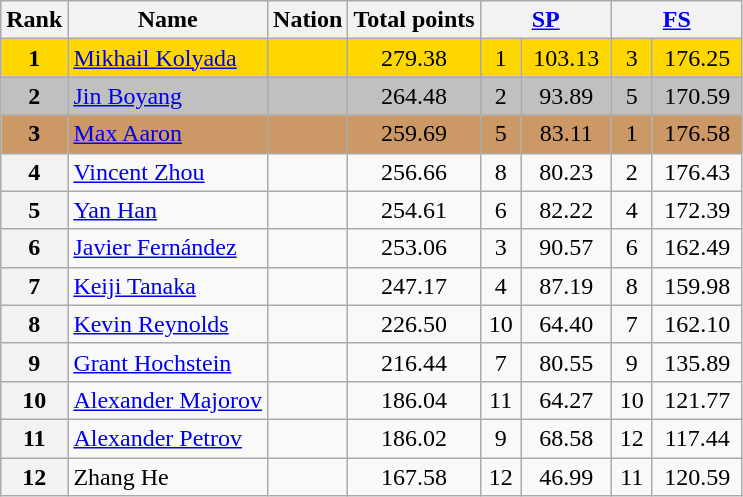<table class="wikitable sortable">
<tr>
<th>Rank</th>
<th>Name</th>
<th>Nation</th>
<th>Total points</th>
<th colspan="2" width="80px"><a href='#'>SP</a></th>
<th colspan="2" width="80px"><a href='#'>FS</a></th>
</tr>
<tr bgcolor="gold">
<td align="center"><strong>1</strong></td>
<td><a href='#'>Mikhail Kolyada</a></td>
<td></td>
<td align="center">279.38</td>
<td align="center">1</td>
<td align="center">103.13</td>
<td align="center">3</td>
<td align="center">176.25</td>
</tr>
<tr bgcolor="silver">
<td align="center"><strong>2</strong></td>
<td><a href='#'>Jin Boyang</a></td>
<td></td>
<td align="center">264.48</td>
<td align="center">2</td>
<td align="center">93.89</td>
<td align="center">5</td>
<td align="center">170.59</td>
</tr>
<tr bgcolor="cc9966">
<td align="center"><strong>3</strong></td>
<td><a href='#'>Max Aaron</a></td>
<td></td>
<td align="center">259.69</td>
<td align="center">5</td>
<td align="center">83.11</td>
<td align="center">1</td>
<td align="center">176.58</td>
</tr>
<tr>
<th>4</th>
<td><a href='#'>Vincent Zhou</a></td>
<td></td>
<td align="center">256.66</td>
<td align="center">8</td>
<td align="center">80.23</td>
<td align="center">2</td>
<td align="center">176.43</td>
</tr>
<tr>
<th>5</th>
<td><a href='#'>Yan Han</a></td>
<td></td>
<td align="center">254.61</td>
<td align="center">6</td>
<td align="center">82.22</td>
<td align="center">4</td>
<td align="center">172.39</td>
</tr>
<tr>
<th>6</th>
<td><a href='#'>Javier Fernández</a></td>
<td></td>
<td align="center">253.06</td>
<td align="center">3</td>
<td align="center">90.57</td>
<td align="center">6</td>
<td align="center">162.49</td>
</tr>
<tr>
<th>7</th>
<td><a href='#'>Keiji Tanaka</a></td>
<td></td>
<td align="center">247.17</td>
<td align="center">4</td>
<td align="center">87.19</td>
<td align="center">8</td>
<td align="center">159.98</td>
</tr>
<tr>
<th>8</th>
<td><a href='#'>Kevin Reynolds</a></td>
<td></td>
<td align="center">226.50</td>
<td align="center">10</td>
<td align="center">64.40</td>
<td align="center">7</td>
<td align="center">162.10</td>
</tr>
<tr>
<th>9</th>
<td><a href='#'>Grant Hochstein</a></td>
<td></td>
<td align="center">216.44</td>
<td align="center">7</td>
<td align="center">80.55</td>
<td align="center">9</td>
<td align="center">135.89</td>
</tr>
<tr>
<th>10</th>
<td><a href='#'>Alexander Majorov</a></td>
<td></td>
<td align="center">186.04</td>
<td align="center">11</td>
<td align="center">64.27</td>
<td align="center">10</td>
<td align="center">121.77</td>
</tr>
<tr>
<th>11</th>
<td><a href='#'>Alexander Petrov</a></td>
<td></td>
<td align="center">186.02</td>
<td align="center">9</td>
<td align="center">68.58</td>
<td align="center">12</td>
<td align="center">117.44</td>
</tr>
<tr>
<th>12</th>
<td>Zhang He</td>
<td></td>
<td align="center">167.58</td>
<td align="center">12</td>
<td align="center">46.99</td>
<td align="center">11</td>
<td align="center">120.59</td>
</tr>
</table>
